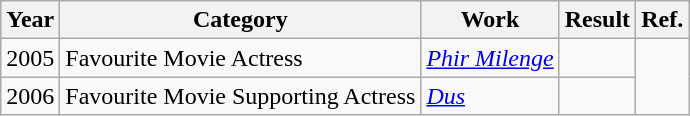<table class="wikitable">
<tr>
<th>Year</th>
<th>Category</th>
<th>Work</th>
<th>Result</th>
<th>Ref.</th>
</tr>
<tr>
<td>2005</td>
<td>Favourite Movie Actress</td>
<td><em><a href='#'>Phir Milenge</a></em></td>
<td></td>
<td rowspan="2"></td>
</tr>
<tr>
<td>2006</td>
<td>Favourite Movie Supporting Actress</td>
<td><em><a href='#'>Dus</a></em></td>
<td></td>
</tr>
</table>
